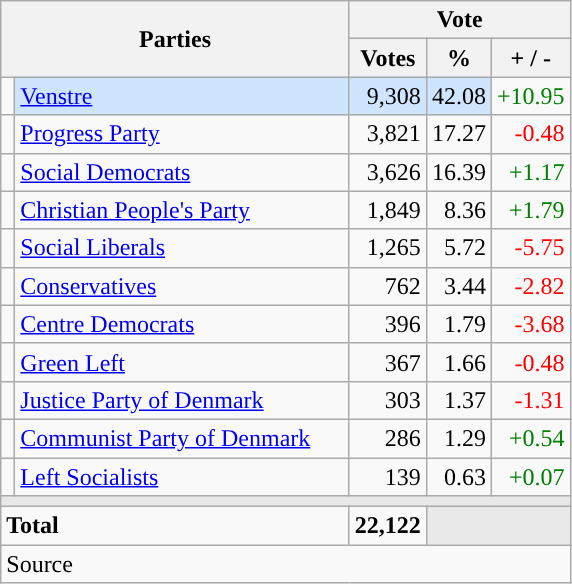<table class="wikitable" style="text-align:right;">
<tr>
<th style="text-align:centre;" rowspan="2" colspan="2" width="225">Parties</th>
<th colspan="3">Vote</th>
</tr>
<tr>
<th width="15">Votes</th>
<th width="15">%</th>
<th width="15">+ / -</th>
</tr>
<tr>
<td width="2" style="color:inherit;background:"></td>
<td bgcolor=#cfe5fe  align="left"><a href='#'>Venstre</a></td>
<td bgcolor=#cfe5fe>9,308</td>
<td bgcolor=#cfe5fe>42.08</td>
<td style=color:green;>+10.95</td>
</tr>
<tr>
<td width="2" style="color:inherit;background:"></td>
<td align="left"><a href='#'>Progress Party</a></td>
<td>3,821</td>
<td>17.27</td>
<td style=color:red;>-0.48</td>
</tr>
<tr>
<td width="2" style="color:inherit;background:"></td>
<td align="left"><a href='#'>Social Democrats</a></td>
<td>3,626</td>
<td>16.39</td>
<td style=color:green;>+1.17</td>
</tr>
<tr>
<td width="2" style="color:inherit;background:"></td>
<td align="left"><a href='#'>Christian People's Party</a></td>
<td>1,849</td>
<td>8.36</td>
<td style=color:green;>+1.79</td>
</tr>
<tr>
<td width="2" style="color:inherit;background:"></td>
<td align="left"><a href='#'>Social Liberals</a></td>
<td>1,265</td>
<td>5.72</td>
<td style=color:red;>-5.75</td>
</tr>
<tr>
<td width="2" style="color:inherit;background:"></td>
<td align="left"><a href='#'>Conservatives</a></td>
<td>762</td>
<td>3.44</td>
<td style=color:red;>-2.82</td>
</tr>
<tr>
<td width="2" style="color:inherit;background:"></td>
<td align="left"><a href='#'>Centre Democrats</a></td>
<td>396</td>
<td>1.79</td>
<td style=color:red;>-3.68</td>
</tr>
<tr>
<td width="2" style="color:inherit;background:"></td>
<td align="left"><a href='#'>Green Left</a></td>
<td>367</td>
<td>1.66</td>
<td style=color:red;>-0.48</td>
</tr>
<tr>
<td width="2" style="color:inherit;background:"></td>
<td align="left"><a href='#'>Justice Party of Denmark</a></td>
<td>303</td>
<td>1.37</td>
<td style=color:red;>-1.31</td>
</tr>
<tr>
<td width="2" style="color:inherit;background:"></td>
<td align="left"><a href='#'>Communist Party of Denmark</a></td>
<td>286</td>
<td>1.29</td>
<td style=color:green;>+0.54</td>
</tr>
<tr>
<td width="2" style="color:inherit;background:"></td>
<td align="left"><a href='#'>Left Socialists</a></td>
<td>139</td>
<td>0.63</td>
<td style=color:green;>+0.07</td>
</tr>
<tr>
<td colspan="7" bgcolor="#E9E9E9"></td>
</tr>
<tr>
<td align="left" colspan="2"><strong>Total</strong></td>
<td><strong>22,122</strong></td>
<td bgcolor="#E9E9E9" colspan="2"></td>
</tr>
<tr>
<td align="left" colspan="6">Source</td>
</tr>
</table>
